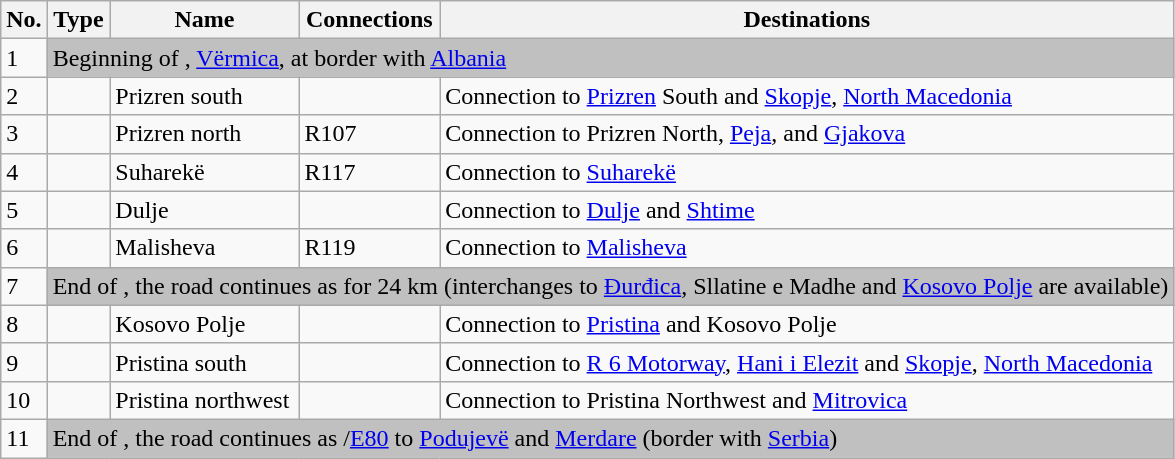<table class="wikitable">
<tr>
<th>No.</th>
<th scope="col">Type</th>
<th scope="col">Name</th>
<th scope="col">Connections</th>
<th scope="col">Destinations</th>
</tr>
<tr>
<td>1</td>
<td colspan ="4" bgcolor=#C0C0C0>Beginning of , <a href='#'>Vërmica</a>, at  border with  <a href='#'>Albania</a></td>
</tr>
<tr>
<td>2</td>
<td align=center></td>
<td>Prizren south</td>
<td></td>
<td>Connection to <a href='#'>Prizren</a> South and <a href='#'>Skopje</a>,  <a href='#'>North Macedonia</a></td>
</tr>
<tr>
<td>3</td>
<td align=center></td>
<td>Prizren north</td>
<td>R107</td>
<td>Connection to Prizren North, <a href='#'>Peja</a>, and <a href='#'>Gjakova</a></td>
</tr>
<tr>
<td>4</td>
<td align=center></td>
<td>Suharekë</td>
<td>R117</td>
<td>Connection to <a href='#'>Suharekë</a></td>
</tr>
<tr>
<td>5</td>
<td align=center></td>
<td>Dulje</td>
<td></td>
<td>Connection to <a href='#'>Dulje</a> and <a href='#'>Shtime</a></td>
</tr>
<tr>
<td>6</td>
<td align=center></td>
<td>Malisheva</td>
<td>R119</td>
<td>Connection to <a href='#'>Malisheva</a></td>
</tr>
<tr>
<td>7</td>
<td colspan="4" bgcolor="#C0C0C0">End of , the road continues as  for 24 km (interchanges to <a href='#'>Ðurđica</a>, Sllatine e Madhe and <a href='#'>Kosovo Polje</a> are available)</td>
</tr>
<tr>
<td>8</td>
<td align=center></td>
<td>Kosovo Polje</td>
<td></td>
<td>Connection to <a href='#'>Pristina</a> and Kosovo Polje</td>
</tr>
<tr>
<td>9</td>
<td align=center></td>
<td>Pristina south</td>
<td></td>
<td>Connection to <a href='#'>R 6 Motorway</a>, <a href='#'>Hani i Elezit</a> and <a href='#'>Skopje</a>,  <a href='#'>North Macedonia</a></td>
</tr>
<tr>
<td>10</td>
<td align=center></td>
<td>Pristina northwest</td>
<td></td>
<td>Connection to Pristina Northwest and <a href='#'>Mitrovica</a></td>
</tr>
<tr>
<td>11</td>
<td colspan="4" bgcolor="#C0C0C0">End of , the road continues as /<a href='#'>E80</a> to <a href='#'>Podujevë</a> and <a href='#'>Merdare</a> (border with <a href='#'>Serbia</a>)</td>
</tr>
</table>
